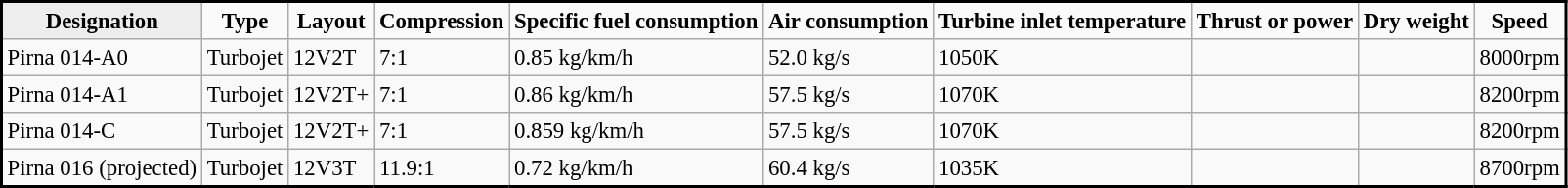<table class="wikitable" style="margin:4px; border:2px solid #000000; font-size:95%;">
<tr>
<th style="background:#EDEDED;">Designation</th>
<th style="background:#FAFAFA;">Type</th>
<th style="background:#FAFAFA;">Layout</th>
<th style="background:#FAFAFA;">Compression</th>
<th style="background:#FAFAFA;">Specific fuel consumption</th>
<th style="background:#FAFAFA;">Air consumption</th>
<th style="background:#FAFAFA;">Turbine inlet temperature</th>
<th style="background:#FAFAFA;">Thrust or power</th>
<th style="background:#FAFAFA;">Dry weight</th>
<th style="background:#FAFAFA;">Speed</th>
</tr>
<tr>
<td style="background:#FAFAFA;">Pirna 014-A0</td>
<td>Turbojet</td>
<td>12V2T</td>
<td>7:1</td>
<td>0.85 kg/km/h</td>
<td>52.0 kg/s</td>
<td>1050K</td>
<td></td>
<td></td>
<td>8000rpm</td>
</tr>
<tr>
<td style="background:#FAFAFA;">Pirna 014-A1</td>
<td>Turbojet</td>
<td>12V2T+</td>
<td>7:1</td>
<td>0.86 kg/km/h</td>
<td>57.5 kg/s</td>
<td>1070K</td>
<td></td>
<td></td>
<td>8200rpm</td>
</tr>
<tr>
<td style="background:#FAFAFA;">Pirna 014-C</td>
<td>Turbojet</td>
<td>12V2T+</td>
<td>7:1</td>
<td>0.859 kg/km/h</td>
<td>57.5 kg/s</td>
<td>1070K</td>
<td></td>
<td></td>
<td>8200rpm</td>
</tr>
<tr>
<td style="background:#FAFAFA;">Pirna 016 (projected)</td>
<td>Turbojet</td>
<td>12V3T</td>
<td>11.9:1</td>
<td>0.72 kg/km/h</td>
<td>60.4 kg/s</td>
<td>1035K</td>
<td></td>
<td></td>
<td>8700rpm</td>
</tr>
<tr>
</tr>
</table>
